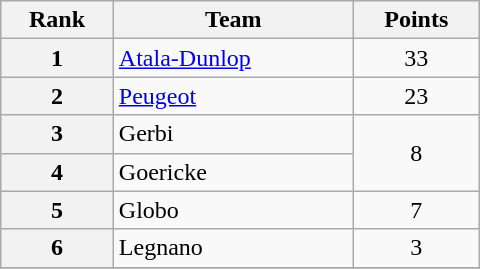<table class="wikitable" style="width:20em;margin-bottom:0;">
<tr>
<th>Rank</th>
<th>Team</th>
<th>Points</th>
</tr>
<tr>
<th style="text-align:center">1</th>
<td><a href='#'>Atala-Dunlop</a></td>
<td style="text-align:center;">33</td>
</tr>
<tr>
<th style="text-align:center">2</th>
<td><a href='#'>Peugeot</a></td>
<td style="text-align:center;">23</td>
</tr>
<tr>
<th style="text-align:center">3</th>
<td>Gerbi</td>
<td style="text-align:center;" rowspan="2">8</td>
</tr>
<tr>
<th style="text-align:center">4</th>
<td>Goericke</td>
</tr>
<tr>
<th style="text-align:center">5</th>
<td>Globo</td>
<td style="text-align:center;">7</td>
</tr>
<tr>
<th style="text-align:center">6</th>
<td>Legnano</td>
<td style="text-align:center;">3</td>
</tr>
<tr>
</tr>
</table>
